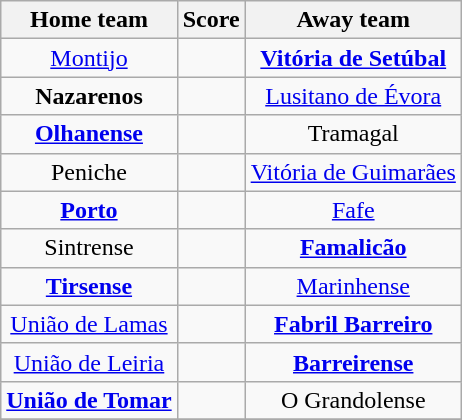<table class="wikitable" style="text-align: center">
<tr>
<th>Home team</th>
<th>Score</th>
<th>Away team</th>
</tr>
<tr>
<td><a href='#'>Montijo</a> </td>
<td></td>
<td><strong><a href='#'>Vitória de Setúbal</a></strong> </td>
</tr>
<tr>
<td><strong>Nazarenos</strong> </td>
<td></td>
<td><a href='#'>Lusitano de Évora</a> </td>
</tr>
<tr>
<td><strong><a href='#'>Olhanense</a></strong> </td>
<td></td>
<td>Tramagal </td>
</tr>
<tr>
<td>Peniche </td>
<td></td>
<td><a href='#'>Vitória de Guimarães</a> </td>
</tr>
<tr>
<td><strong><a href='#'>Porto</a></strong> </td>
<td></td>
<td><a href='#'>Fafe</a> </td>
</tr>
<tr>
<td>Sintrense </td>
<td></td>
<td><strong><a href='#'>Famalicão</a></strong> </td>
</tr>
<tr>
<td><strong><a href='#'>Tirsense</a></strong> </td>
<td></td>
<td><a href='#'>Marinhense</a> </td>
</tr>
<tr>
<td><a href='#'>União de Lamas</a> </td>
<td></td>
<td><strong><a href='#'>Fabril Barreiro</a></strong> </td>
</tr>
<tr>
<td><a href='#'>União de Leiria</a> </td>
<td></td>
<td><strong><a href='#'>Barreirense</a></strong> </td>
</tr>
<tr>
<td><strong><a href='#'>União de Tomar</a></strong> </td>
<td></td>
<td>O Grandolense </td>
</tr>
<tr>
</tr>
</table>
